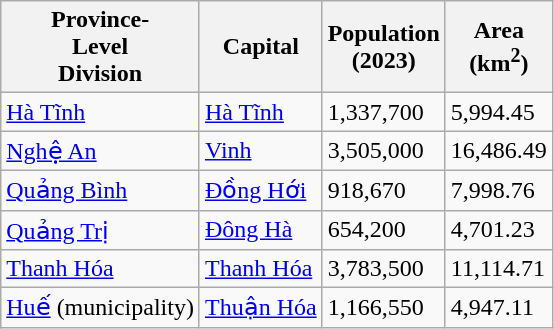<table class="wikitable sortable">
<tr>
<th>Province-<br>Level<br>Division</th>
<th>Capital</th>
<th>Population<br>(2023)</th>
<th>Area<br>(km<sup>2</sup>)</th>
</tr>
<tr>
<td><a href='#'>Hà Tĩnh</a></td>
<td><a href='#'>Hà Tĩnh</a></td>
<td>1,337,700</td>
<td>5,994.45</td>
</tr>
<tr>
<td><a href='#'>Nghệ An</a></td>
<td><a href='#'>Vinh</a></td>
<td>3,505,000</td>
<td>16,486.49</td>
</tr>
<tr>
<td><a href='#'>Quảng Bình</a></td>
<td><a href='#'>Đồng Hới</a></td>
<td>918,670</td>
<td>7,998.76</td>
</tr>
<tr>
<td><a href='#'>Quảng Trị</a></td>
<td><a href='#'>Đông Hà</a></td>
<td>654,200</td>
<td>4,701.23</td>
</tr>
<tr>
<td><a href='#'>Thanh Hóa</a></td>
<td><a href='#'>Thanh Hóa</a></td>
<td>3,783,500</td>
<td>11,114.71</td>
</tr>
<tr>
<td><a href='#'>Huế</a> (municipality)</td>
<td><a href='#'>Thuận Hóa</a></td>
<td>1,166,550</td>
<td>4,947.11</td>
</tr>
</table>
